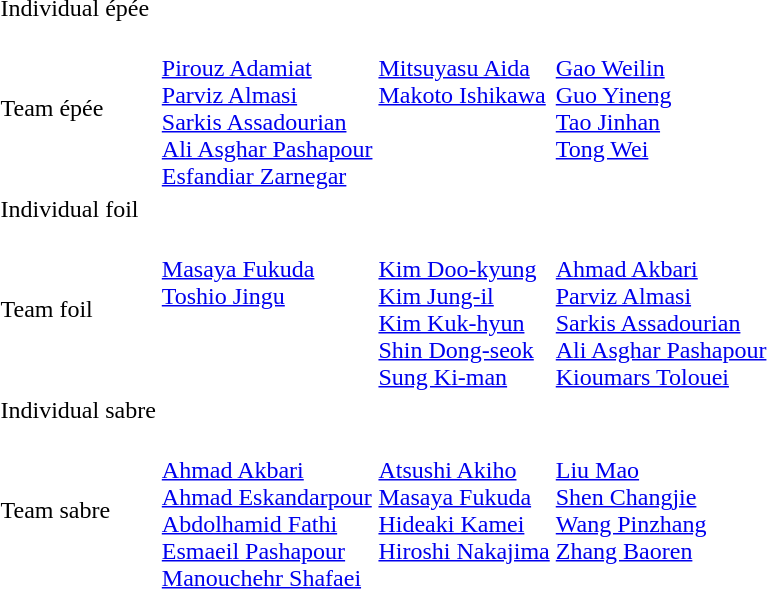<table>
<tr>
<td>Individual épée<br></td>
<td></td>
<td></td>
<td></td>
</tr>
<tr>
<td>Team épée<br></td>
<td><br><a href='#'>Pirouz Adamiat</a><br><a href='#'>Parviz Almasi</a><br><a href='#'>Sarkis Assadourian</a><br><a href='#'>Ali Asghar Pashapour</a><br><a href='#'>Esfandiar Zarnegar</a></td>
<td valign=top><br><a href='#'>Mitsuyasu Aida</a><br><a href='#'>Makoto Ishikawa</a></td>
<td valign=top><br><a href='#'>Gao Weilin</a><br><a href='#'>Guo Yineng</a><br><a href='#'>Tao Jinhan</a><br><a href='#'>Tong Wei</a></td>
</tr>
<tr>
<td>Individual foil<br></td>
<td></td>
<td></td>
<td></td>
</tr>
<tr>
<td>Team foil<br></td>
<td valign=top><br><a href='#'>Masaya Fukuda</a><br><a href='#'>Toshio Jingu</a></td>
<td><br><a href='#'>Kim Doo-kyung</a><br><a href='#'>Kim Jung-il</a><br><a href='#'>Kim Kuk-hyun</a><br><a href='#'>Shin Dong-seok</a><br><a href='#'>Sung Ki-man</a></td>
<td><br><a href='#'>Ahmad Akbari</a><br><a href='#'>Parviz Almasi</a><br><a href='#'>Sarkis Assadourian</a><br><a href='#'>Ali Asghar Pashapour</a><br><a href='#'>Kioumars Tolouei</a></td>
</tr>
<tr>
<td>Individual sabre<br></td>
<td></td>
<td></td>
<td></td>
</tr>
<tr>
<td>Team sabre<br></td>
<td><br><a href='#'>Ahmad Akbari</a><br><a href='#'>Ahmad Eskandarpour</a><br><a href='#'>Abdolhamid Fathi</a><br><a href='#'>Esmaeil Pashapour</a><br><a href='#'>Manouchehr Shafaei</a></td>
<td valign=top><br><a href='#'>Atsushi Akiho</a><br><a href='#'>Masaya Fukuda</a><br><a href='#'>Hideaki Kamei</a><br><a href='#'>Hiroshi Nakajima</a></td>
<td valign=top><br><a href='#'>Liu Mao</a><br><a href='#'>Shen Changjie</a><br><a href='#'>Wang Pinzhang</a><br><a href='#'>Zhang Baoren</a></td>
</tr>
</table>
